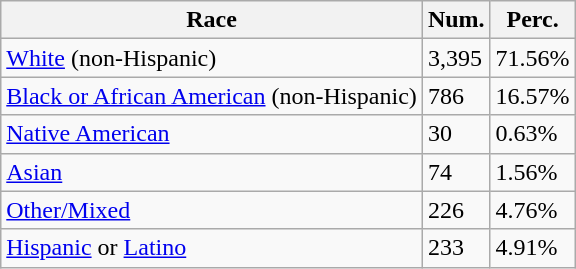<table class="wikitable">
<tr>
<th>Race</th>
<th>Num.</th>
<th>Perc.</th>
</tr>
<tr>
<td><a href='#'>White</a> (non-Hispanic)</td>
<td>3,395</td>
<td>71.56%</td>
</tr>
<tr>
<td><a href='#'>Black or African American</a> (non-Hispanic)</td>
<td>786</td>
<td>16.57%</td>
</tr>
<tr>
<td><a href='#'>Native American</a></td>
<td>30</td>
<td>0.63%</td>
</tr>
<tr>
<td><a href='#'>Asian</a></td>
<td>74</td>
<td>1.56%</td>
</tr>
<tr>
<td><a href='#'>Other/Mixed</a></td>
<td>226</td>
<td>4.76%</td>
</tr>
<tr>
<td><a href='#'>Hispanic</a> or <a href='#'>Latino</a></td>
<td>233</td>
<td>4.91%</td>
</tr>
</table>
